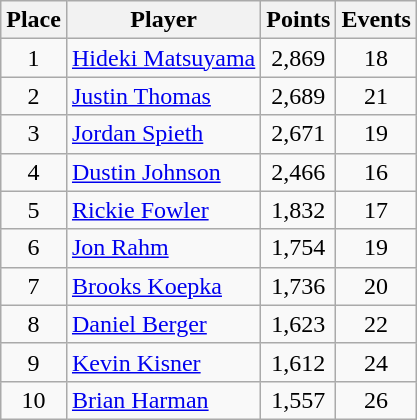<table class="wikitable">
<tr>
<th>Place</th>
<th>Player</th>
<th>Points</th>
<th>Events</th>
</tr>
<tr>
<td align=center>1</td>
<td> <a href='#'>Hideki Matsuyama</a></td>
<td align=center>2,869</td>
<td align=center>18</td>
</tr>
<tr>
<td align=center>2</td>
<td> <a href='#'>Justin Thomas</a></td>
<td align=center>2,689</td>
<td align=center>21</td>
</tr>
<tr>
<td align=center>3</td>
<td> <a href='#'>Jordan Spieth</a></td>
<td align=center>2,671</td>
<td align=center>19</td>
</tr>
<tr>
<td align=center>4</td>
<td> <a href='#'>Dustin Johnson</a></td>
<td align=center>2,466</td>
<td align=center>16</td>
</tr>
<tr>
<td align=center>5</td>
<td> <a href='#'>Rickie Fowler</a></td>
<td align=center>1,832</td>
<td align=center>17</td>
</tr>
<tr>
<td align=center>6</td>
<td> <a href='#'>Jon Rahm</a></td>
<td align=center>1,754</td>
<td align=center>19</td>
</tr>
<tr>
<td align=center>7</td>
<td> <a href='#'>Brooks Koepka</a></td>
<td align=center>1,736</td>
<td align=center>20</td>
</tr>
<tr>
<td align=center>8</td>
<td> <a href='#'>Daniel Berger</a></td>
<td align=center>1,623</td>
<td align=center>22</td>
</tr>
<tr>
<td align=center>9</td>
<td> <a href='#'>Kevin Kisner</a></td>
<td align=center>1,612</td>
<td align=center>24</td>
</tr>
<tr>
<td align=center>10</td>
<td> <a href='#'>Brian Harman</a></td>
<td align=center>1,557</td>
<td align=center>26</td>
</tr>
</table>
